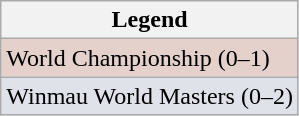<table class="wikitable">
<tr>
<th>Legend</th>
</tr>
<tr style="background:#e5d1cb;">
<td>World Championship (0–1)</td>
</tr>
<tr style="background:#dfe2e9;">
<td>Winmau World Masters (0–2)</td>
</tr>
</table>
